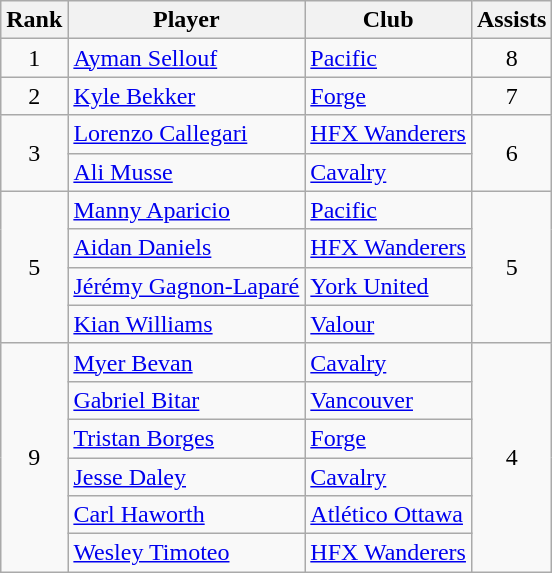<table class="wikitable">
<tr>
<th>Rank</th>
<th>Player</th>
<th>Club</th>
<th>Assists</th>
</tr>
<tr>
<td style="text-align:center" rowspan="1">1</td>
<td> <a href='#'>Ayman Sellouf</a></td>
<td><a href='#'>Pacific</a></td>
<td style="text-align:center" rowspan="1">8</td>
</tr>
<tr>
<td style="text-align:center" rowspan="1">2</td>
<td> <a href='#'>Kyle Bekker</a></td>
<td><a href='#'>Forge</a></td>
<td style="text-align:center" rowspan="1">7</td>
</tr>
<tr>
<td style="text-align:center" rowspan="2">3</td>
<td> <a href='#'>Lorenzo Callegari</a></td>
<td><a href='#'>HFX Wanderers</a></td>
<td style="text-align:center" rowspan="2">6</td>
</tr>
<tr>
<td> <a href='#'>Ali Musse</a></td>
<td><a href='#'>Cavalry</a></td>
</tr>
<tr>
<td style="text-align:center" rowspan="4">5</td>
<td> <a href='#'>Manny Aparicio</a></td>
<td><a href='#'>Pacific</a></td>
<td style="text-align:center" rowspan="4">5</td>
</tr>
<tr>
<td> <a href='#'>Aidan Daniels</a></td>
<td><a href='#'>HFX Wanderers</a></td>
</tr>
<tr>
<td> <a href='#'>Jérémy Gagnon-Laparé</a></td>
<td><a href='#'>York United</a></td>
</tr>
<tr>
<td> <a href='#'>Kian Williams</a></td>
<td><a href='#'>Valour</a></td>
</tr>
<tr>
<td style="text-align:center" rowspan="6">9</td>
<td> <a href='#'>Myer Bevan</a></td>
<td><a href='#'>Cavalry</a></td>
<td style="text-align:center" rowspan="6">4</td>
</tr>
<tr>
<td> <a href='#'>Gabriel Bitar</a></td>
<td><a href='#'>Vancouver</a></td>
</tr>
<tr>
<td> <a href='#'>Tristan Borges</a></td>
<td><a href='#'>Forge</a></td>
</tr>
<tr>
<td> <a href='#'>Jesse Daley</a></td>
<td><a href='#'>Cavalry</a></td>
</tr>
<tr>
<td> <a href='#'>Carl Haworth</a></td>
<td><a href='#'>Atlético Ottawa</a></td>
</tr>
<tr>
<td> <a href='#'>Wesley Timoteo</a></td>
<td><a href='#'>HFX Wanderers</a></td>
</tr>
</table>
